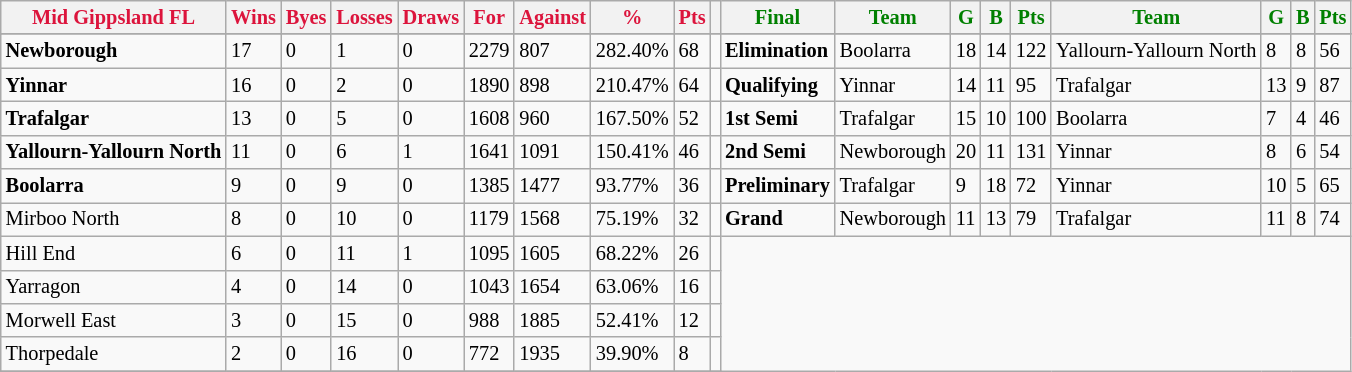<table style="font-size: 85%; text-align: left;" class="wikitable">
<tr>
<th style="color:crimson">Mid Gippsland FL</th>
<th style="color:crimson">Wins</th>
<th style="color:crimson">Byes</th>
<th style="color:crimson">Losses</th>
<th style="color:crimson">Draws</th>
<th style="color:crimson">For</th>
<th style="color:crimson">Against</th>
<th style="color:crimson">%</th>
<th style="color:crimson">Pts</th>
<th></th>
<th style="color:green">Final</th>
<th style="color:green">Team</th>
<th style="color:green">G</th>
<th style="color:green">B</th>
<th style="color:green">Pts</th>
<th style="color:green">Team</th>
<th style="color:green">G</th>
<th style="color:green">B</th>
<th style="color:green">Pts</th>
</tr>
<tr>
</tr>
<tr>
</tr>
<tr>
<td><strong>	Newborough	</strong></td>
<td>17</td>
<td>0</td>
<td>1</td>
<td>0</td>
<td>2279</td>
<td>807</td>
<td>282.40%</td>
<td>68</td>
<td></td>
<td><strong>Elimination</strong></td>
<td>Boolarra</td>
<td>18</td>
<td>14</td>
<td>122</td>
<td>Yallourn-Yallourn North</td>
<td>8</td>
<td>8</td>
<td>56</td>
</tr>
<tr>
<td><strong>	Yinnar	</strong></td>
<td>16</td>
<td>0</td>
<td>2</td>
<td>0</td>
<td>1890</td>
<td>898</td>
<td>210.47%</td>
<td>64</td>
<td></td>
<td><strong>Qualifying</strong></td>
<td>Yinnar</td>
<td>14</td>
<td>11</td>
<td>95</td>
<td>Trafalgar</td>
<td>13</td>
<td>9</td>
<td>87</td>
</tr>
<tr>
<td><strong>	Trafalgar	</strong></td>
<td>13</td>
<td>0</td>
<td>5</td>
<td>0</td>
<td>1608</td>
<td>960</td>
<td>167.50%</td>
<td>52</td>
<td></td>
<td><strong>1st Semi</strong></td>
<td>Trafalgar</td>
<td>15</td>
<td>10</td>
<td>100</td>
<td>Boolarra</td>
<td>7</td>
<td>4</td>
<td>46</td>
</tr>
<tr>
<td><strong>	Yallourn-Yallourn North	</strong></td>
<td>11</td>
<td>0</td>
<td>6</td>
<td>1</td>
<td>1641</td>
<td>1091</td>
<td>150.41%</td>
<td>46</td>
<td></td>
<td><strong>2nd Semi</strong></td>
<td>Newborough</td>
<td>20</td>
<td>11</td>
<td>131</td>
<td>Yinnar</td>
<td>8</td>
<td>6</td>
<td>54</td>
</tr>
<tr>
<td><strong>	Boolarra	</strong></td>
<td>9</td>
<td>0</td>
<td>9</td>
<td>0</td>
<td>1385</td>
<td>1477</td>
<td>93.77%</td>
<td>36</td>
<td></td>
<td><strong>Preliminary</strong></td>
<td>Trafalgar</td>
<td>9</td>
<td>18</td>
<td>72</td>
<td>Yinnar</td>
<td>10</td>
<td>5</td>
<td>65</td>
</tr>
<tr>
<td>Mirboo North</td>
<td>8</td>
<td>0</td>
<td>10</td>
<td>0</td>
<td>1179</td>
<td>1568</td>
<td>75.19%</td>
<td>32</td>
<td></td>
<td><strong>Grand</strong></td>
<td>Newborough</td>
<td>11</td>
<td>13</td>
<td>79</td>
<td>Trafalgar</td>
<td>11</td>
<td>8</td>
<td>74</td>
</tr>
<tr>
<td>Hill End</td>
<td>6</td>
<td>0</td>
<td>11</td>
<td>1</td>
<td>1095</td>
<td>1605</td>
<td>68.22%</td>
<td>26</td>
<td></td>
</tr>
<tr>
<td>Yarragon</td>
<td>4</td>
<td>0</td>
<td>14</td>
<td>0</td>
<td>1043</td>
<td>1654</td>
<td>63.06%</td>
<td>16</td>
<td></td>
</tr>
<tr>
<td>Morwell East</td>
<td>3</td>
<td>0</td>
<td>15</td>
<td>0</td>
<td>988</td>
<td>1885</td>
<td>52.41%</td>
<td>12</td>
<td></td>
</tr>
<tr>
<td>Thorpedale</td>
<td>2</td>
<td>0</td>
<td>16</td>
<td>0</td>
<td>772</td>
<td>1935</td>
<td>39.90%</td>
<td>8</td>
<td></td>
</tr>
<tr>
</tr>
</table>
